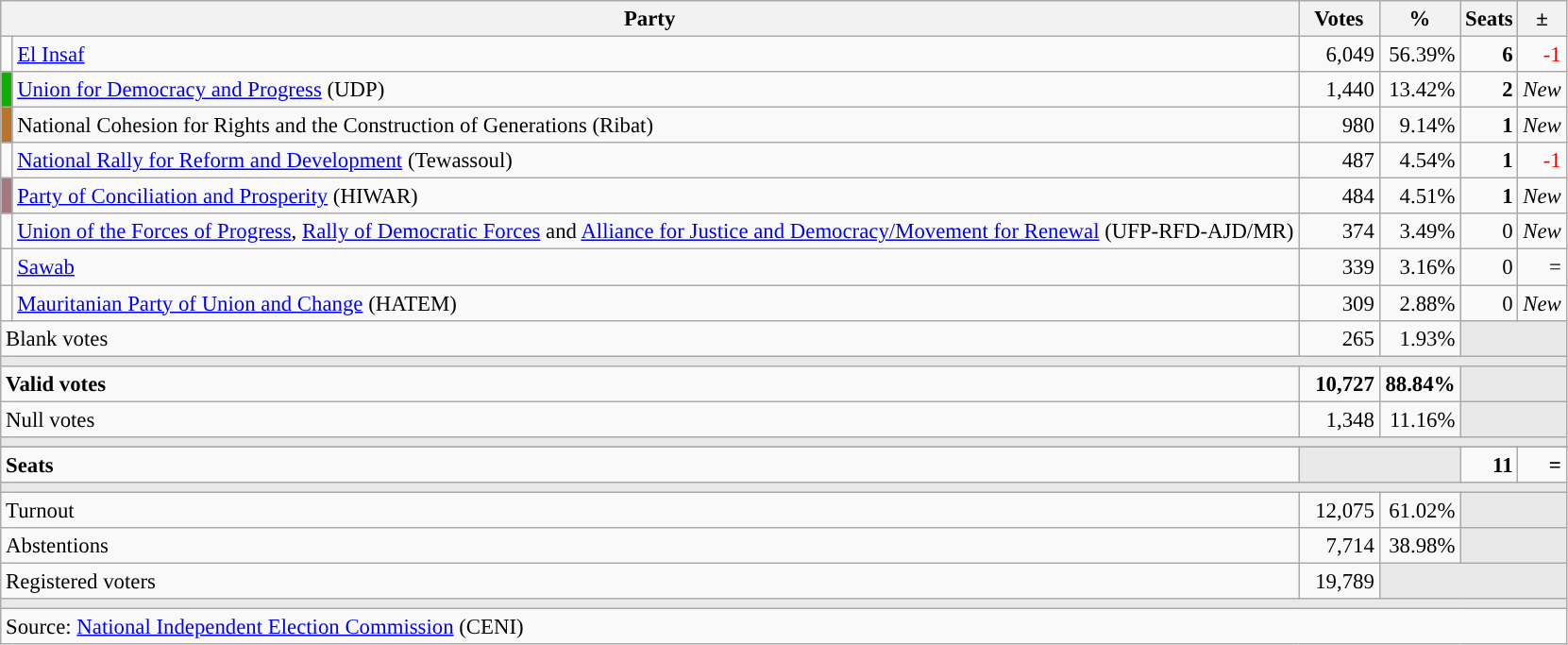<table class="wikitable" style="text-align:right;font-size:95%;">
<tr>
<th width="700" colspan="2">Party</th>
<th width="50">Votes</th>
<th width="50">%</th>
<th width="25">Seats</th>
<th width="20">±</th>
</tr>
<tr>
<td width="1" style="color:inherit;background:"></td>
<td style="text-align:left;"><a href='#'>El Insaf</a></td>
<td>6,049</td>
<td>56.39%</td>
<td><strong>6</strong></td>
<td style="color:red;">-1</td>
</tr>
<tr>
<td width="1" style="color:inherit;background:#0FAF05;"></td>
<td style="text-align:left;"><a href='#'>Union for Democracy and Progress</a> (UDP)</td>
<td>1,440</td>
<td>13.42%</td>
<td><strong>2</strong></td>
<td><em>New</em></td>
</tr>
<tr>
<td width="1" style="color:inherit;background:#B7752C;"></td>
<td style="text-align:left;">National Cohesion for Rights and the Construction of Generations (Ribat)</td>
<td>980</td>
<td>9.14%</td>
<td><strong>1</strong></td>
<td><em>New</em></td>
</tr>
<tr>
<td width="1" style="color:inherit;background:"></td>
<td style="text-align:left;"><a href='#'>National Rally for Reform and Development</a> (Tewassoul)</td>
<td>487</td>
<td>4.54%</td>
<td><strong>1</strong></td>
<td style="color:red;">-1</td>
</tr>
<tr>
<td width="1" style="color:inherit;background:#A47A7E;"></td>
<td style="text-align:left;"><a href='#'>Party of Conciliation and Prosperity</a> (HIWAR)</td>
<td>484</td>
<td>4.51%</td>
<td><strong>1</strong></td>
<td><em>New</em></td>
</tr>
<tr>
<td width="1" style="color:inherit;background:"></td>
<td style="text-align:left;"><a href='#'>Union of the Forces of Progress</a>, <a href='#'>Rally of Democratic Forces</a> and <a href='#'>Alliance for Justice and Democracy/Movement for Renewal</a> (UFP-RFD-AJD/MR)</td>
<td>374</td>
<td>3.49%</td>
<td>0</td>
<td><em>New</em></td>
</tr>
<tr>
<td width="1" style="color:inherit;background:"></td>
<td style="text-align:left;"><a href='#'>Sawab</a></td>
<td>339</td>
<td>3.16%</td>
<td>0</td>
<td>=</td>
</tr>
<tr>
<td width="1" style="color:inherit;background:"></td>
<td style="text-align:left;"><a href='#'>Mauritanian Party of Union and Change</a> (HATEM)</td>
<td>309</td>
<td>2.88%</td>
<td>0</td>
<td><em>New</em></td>
</tr>
<tr>
<td colspan="2" style="text-align:left;">Blank votes</td>
<td>265</td>
<td>1.93%</td>
<td colspan="2" style="background:#E9E9E9;"></td>
</tr>
<tr>
<td colspan="6" style="background:#E9E9E9;"></td>
</tr>
<tr style="font-weight:bold;">
<td colspan="2" style="text-align:left;">Valid votes</td>
<td>10,727</td>
<td>88.84%</td>
<td colspan="2" style="background:#E9E9E9;"></td>
</tr>
<tr>
<td colspan="2" style="text-align:left;">Null votes</td>
<td>1,348</td>
<td>11.16%</td>
<td colspan="2" style="background:#E9E9E9;"></td>
</tr>
<tr>
<td colspan="6" style="background:#E9E9E9;"></td>
</tr>
<tr>
</tr>
<tr style="font-weight:bold;">
<td colspan="2" style="text-align:left;">Seats</td>
<td colspan="2" style="background:#E9E9E9;"></td>
<td>11</td>
<td>=</td>
</tr>
<tr>
<td colspan="6" style="background:#E9E9E9;"></td>
</tr>
<tr>
<td colspan="2" style="text-align:left;">Turnout</td>
<td>12,075</td>
<td>61.02%</td>
<td colspan="2" style="background:#E9E9E9;"></td>
</tr>
<tr>
<td colspan="2" style="text-align:left;">Abstentions</td>
<td>7,714</td>
<td>38.98%</td>
<td colspan="2" style="background:#E9E9E9;"></td>
</tr>
<tr>
<td colspan="2" style="text-align:left;">Registered voters</td>
<td>19,789</td>
<td colspan="3" style="background:#E9E9E9;"></td>
</tr>
<tr>
<td colspan="6" style="background:#E9E9E9;"></td>
</tr>
<tr>
<td colspan="6" style="text-align:left;">Source: <a href='#'>National Independent Election Commission</a> (CENI)</td>
</tr>
</table>
